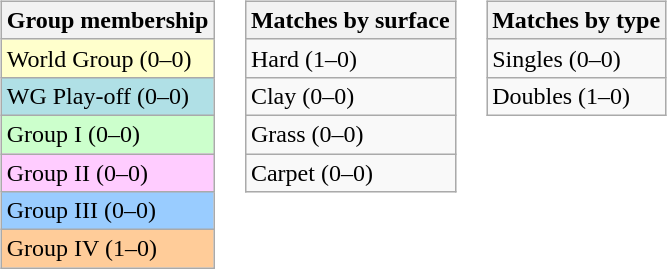<table>
<tr valign=top>
<td><br><table class=wikitable>
<tr>
<th>Group membership</th>
</tr>
<tr bgcolor=#FFFFCC>
<td>World Group (0–0)</td>
</tr>
<tr style="background:#B0E0E6;">
<td>WG Play-off (0–0)</td>
</tr>
<tr bgcolor=#CCFFCC>
<td>Group I (0–0)</td>
</tr>
<tr bgcolor=#FFCCFF>
<td>Group II (0–0)</td>
</tr>
<tr bgcolor=#99CCFF>
<td>Group III (0–0)</td>
</tr>
<tr bgcolor=#FFCC99>
<td>Group IV (1–0)</td>
</tr>
</table>
</td>
<td><br><table class=wikitable>
<tr>
<th>Matches by surface</th>
</tr>
<tr>
<td>Hard (1–0)</td>
</tr>
<tr>
<td>Clay (0–0)</td>
</tr>
<tr>
<td>Grass (0–0)</td>
</tr>
<tr>
<td>Carpet (0–0)</td>
</tr>
</table>
</td>
<td><br><table class=wikitable>
<tr>
<th>Matches by type</th>
</tr>
<tr>
<td>Singles (0–0)</td>
</tr>
<tr>
<td>Doubles (1–0)</td>
</tr>
</table>
</td>
</tr>
</table>
